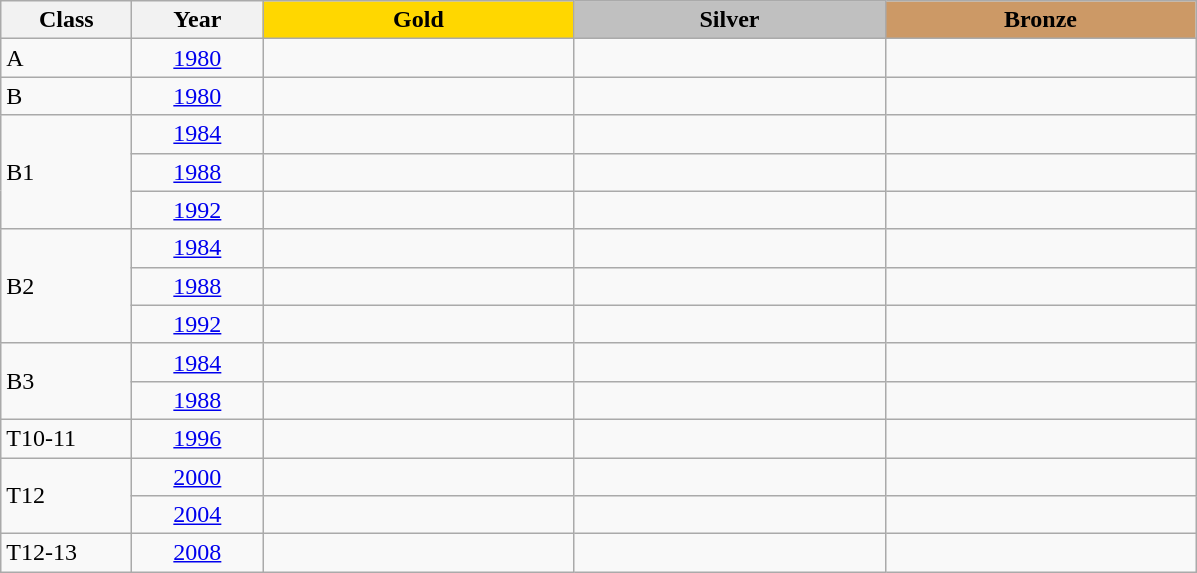<table class="wikitable">
<tr>
<th width=80>Class</th>
<th width=80>Year</th>
<td align=center width=200 bgcolor=gold><strong>Gold</strong></td>
<td align=center width=200 bgcolor=silver><strong>Silver</strong></td>
<td align=center width=200 bgcolor=cc9966><strong>Bronze</strong></td>
</tr>
<tr>
<td>A</td>
<td align=center><a href='#'>1980</a></td>
<td></td>
<td></td>
<td></td>
</tr>
<tr>
<td>B</td>
<td align=center><a href='#'>1980</a></td>
<td></td>
<td></td>
<td></td>
</tr>
<tr>
<td rowspan=3>B1</td>
<td align=center><a href='#'>1984</a></td>
<td></td>
<td></td>
<td></td>
</tr>
<tr>
<td align=center><a href='#'>1988</a></td>
<td></td>
<td></td>
<td></td>
</tr>
<tr>
<td align=center><a href='#'>1992</a></td>
<td></td>
<td></td>
<td></td>
</tr>
<tr>
<td rowspan=3>B2</td>
<td align=center><a href='#'>1984</a></td>
<td></td>
<td></td>
<td></td>
</tr>
<tr>
<td align=center><a href='#'>1988</a></td>
<td></td>
<td></td>
<td></td>
</tr>
<tr>
<td align=center><a href='#'>1992</a></td>
<td></td>
<td></td>
<td></td>
</tr>
<tr>
<td rowspan=2>B3</td>
<td align=center><a href='#'>1984</a></td>
<td></td>
<td></td>
<td></td>
</tr>
<tr>
<td align=center><a href='#'>1988</a></td>
<td></td>
<td></td>
<td></td>
</tr>
<tr>
<td>T10-11</td>
<td align=center><a href='#'>1996</a></td>
<td></td>
<td></td>
<td></td>
</tr>
<tr>
<td rowspan=2>T12</td>
<td align=center><a href='#'>2000</a></td>
<td></td>
<td></td>
<td></td>
</tr>
<tr>
<td align=center><a href='#'>2004</a></td>
<td></td>
<td></td>
<td></td>
</tr>
<tr>
<td>T12-13</td>
<td align=center><a href='#'>2008</a></td>
<td></td>
<td></td>
<td></td>
</tr>
</table>
